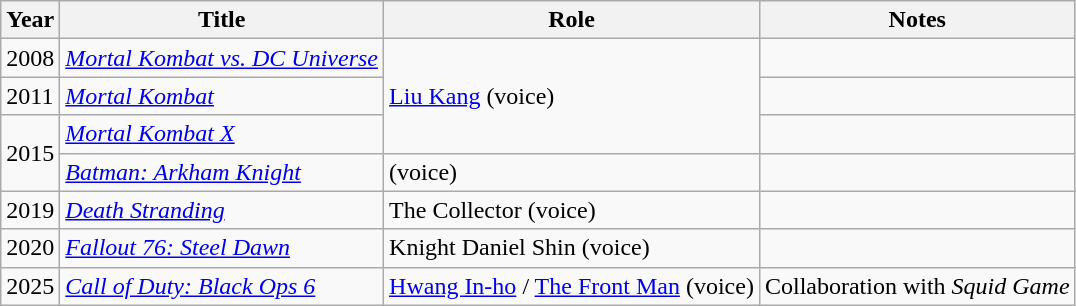<table class="wikitable">
<tr>
<th>Year</th>
<th>Title</th>
<th>Role</th>
<th>Notes</th>
</tr>
<tr>
<td>2008</td>
<td><em><a href='#'>Mortal Kombat vs. DC Universe</a></em></td>
<td Rowspan="3"><a href='#'>Liu Kang</a> (voice)</td>
<td></td>
</tr>
<tr>
<td>2011</td>
<td><a href='#'><em>Mortal Kombat</em></a></td>
<td></td>
</tr>
<tr>
<td rowspan="2">2015</td>
<td><em><a href='#'>Mortal Kombat X</a></em></td>
<td></td>
</tr>
<tr>
<td><em><a href='#'>Batman: Arkham Knight</a></em></td>
<td>(voice)</td>
<td></td>
</tr>
<tr>
<td>2019</td>
<td><em><a href='#'>Death Stranding</a></em></td>
<td>The Collector (voice)</td>
<td></td>
</tr>
<tr>
<td>2020</td>
<td><em><a href='#'>Fallout 76: Steel Dawn</a></em></td>
<td>Knight Daniel Shin (voice)</td>
<td></td>
</tr>
<tr>
<td>2025</td>
<td><em><a href='#'>Call of Duty: Black Ops 6</a></em></td>
<td><a href='#'>Hwang In-ho</a> / <a href='#'>The Front Man</a> (voice)</td>
<td>Collaboration with <em>Squid Game</em></td>
</tr>
</table>
